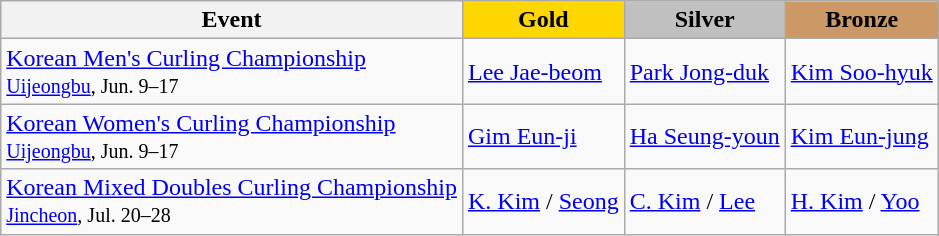<table class="wikitable">
<tr>
<th>Event</th>
<th style="background:gold">Gold</th>
<th style="background:silver">Silver</th>
<th style="background:#cc9966">Bronze</th>
</tr>
<tr>
<td><a href='#'>Korean Men's Curling Championship</a> <br> <small><a href='#'>Uijeongbu</a>, Jun. 9–17</small></td>
<td> <a href='#'>Lee Jae-beom</a></td>
<td> <a href='#'>Park Jong-duk</a></td>
<td> <a href='#'>Kim Soo-hyuk</a></td>
</tr>
<tr>
<td><a href='#'>Korean Women's Curling Championship</a> <br> <small><a href='#'>Uijeongbu</a>, Jun. 9–17</small></td>
<td> <a href='#'>Gim Eun-ji</a></td>
<td> <a href='#'>Ha Seung-youn</a></td>
<td> <a href='#'>Kim Eun-jung</a></td>
</tr>
<tr>
<td><a href='#'>Korean Mixed Doubles Curling Championship</a> <br> <small><a href='#'>Jincheon</a>, Jul. 20–28</small></td>
<td> <a href='#'>K. Kim</a> / <a href='#'>Seong</a></td>
<td> <a href='#'>C. Kim</a> / <a href='#'>Lee</a></td>
<td> <a href='#'>H. Kim</a> / <a href='#'>Yoo</a></td>
</tr>
</table>
